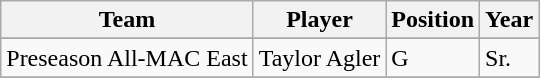<table class="wikitable" border="1">
<tr align=center>
<th style= >Team</th>
<th style= >Player</th>
<th style= >Position</th>
<th style= >Year</th>
</tr>
<tr align="center">
</tr>
<tr>
<td>Preseason All-MAC East</td>
<td>Taylor Agler</td>
<td>G</td>
<td>Sr.</td>
</tr>
<tr>
</tr>
</table>
